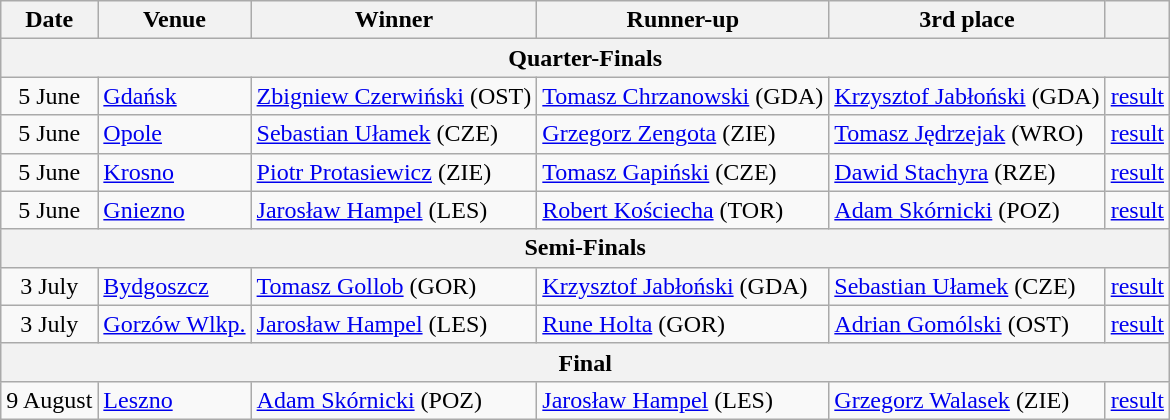<table class=wikitable>
<tr>
<th>Date</th>
<th>Venue</th>
<th>Winner</th>
<th>Runner-up</th>
<th>3rd place</th>
<th></th>
</tr>
<tr>
<th colspan=6>Quarter-Finals</th>
</tr>
<tr>
<td align=center>5 June</td>
<td><a href='#'>Gdańsk</a></td>
<td><a href='#'>Zbigniew Czerwiński</a> (OST)</td>
<td><a href='#'>Tomasz Chrzanowski</a> (GDA)</td>
<td><a href='#'>Krzysztof Jabłoński</a> (GDA)</td>
<td align=center><a href='#'>result</a></td>
</tr>
<tr>
<td align=center>5 June</td>
<td><a href='#'>Opole</a></td>
<td><a href='#'>Sebastian Ułamek</a> (CZE)</td>
<td><a href='#'>Grzegorz Zengota</a> (ZIE)</td>
<td><a href='#'>Tomasz Jędrzejak</a> (WRO)</td>
<td align=center><a href='#'>result</a></td>
</tr>
<tr>
<td align=center>5 June</td>
<td><a href='#'>Krosno</a></td>
<td><a href='#'>Piotr Protasiewicz</a> (ZIE)</td>
<td><a href='#'>Tomasz Gapiński</a> (CZE)</td>
<td><a href='#'>Dawid Stachyra</a> (RZE)</td>
<td align=center><a href='#'>result</a></td>
</tr>
<tr>
<td align=center>5 June</td>
<td><a href='#'>Gniezno</a></td>
<td><a href='#'>Jarosław Hampel</a> (LES)</td>
<td><a href='#'>Robert Kościecha</a> (TOR)</td>
<td><a href='#'>Adam Skórnicki</a> (POZ)</td>
<td align=center><a href='#'>result</a></td>
</tr>
<tr>
<th colspan=6>Semi-Finals</th>
</tr>
<tr>
<td align=center>3 July</td>
<td><a href='#'>Bydgoszcz</a></td>
<td><a href='#'>Tomasz Gollob</a> (GOR)</td>
<td><a href='#'>Krzysztof Jabłoński</a> (GDA)</td>
<td><a href='#'>Sebastian Ułamek</a> (CZE)</td>
<td align=center><a href='#'>result</a></td>
</tr>
<tr>
<td align=center>3 July</td>
<td><a href='#'>Gorzów Wlkp.</a></td>
<td><a href='#'>Jarosław Hampel</a> (LES)</td>
<td><a href='#'>Rune Holta</a> (GOR)</td>
<td><a href='#'>Adrian Gomólski</a> (OST)</td>
<td align=center><a href='#'>result</a></td>
</tr>
<tr>
<th colspan=6>Final</th>
</tr>
<tr>
<td align=center>9 August</td>
<td><a href='#'>Leszno</a></td>
<td><a href='#'>Adam Skórnicki</a> (POZ)</td>
<td><a href='#'>Jarosław Hampel</a> (LES)</td>
<td><a href='#'>Grzegorz Walasek</a> (ZIE)</td>
<td align=center><a href='#'>result</a></td>
</tr>
</table>
